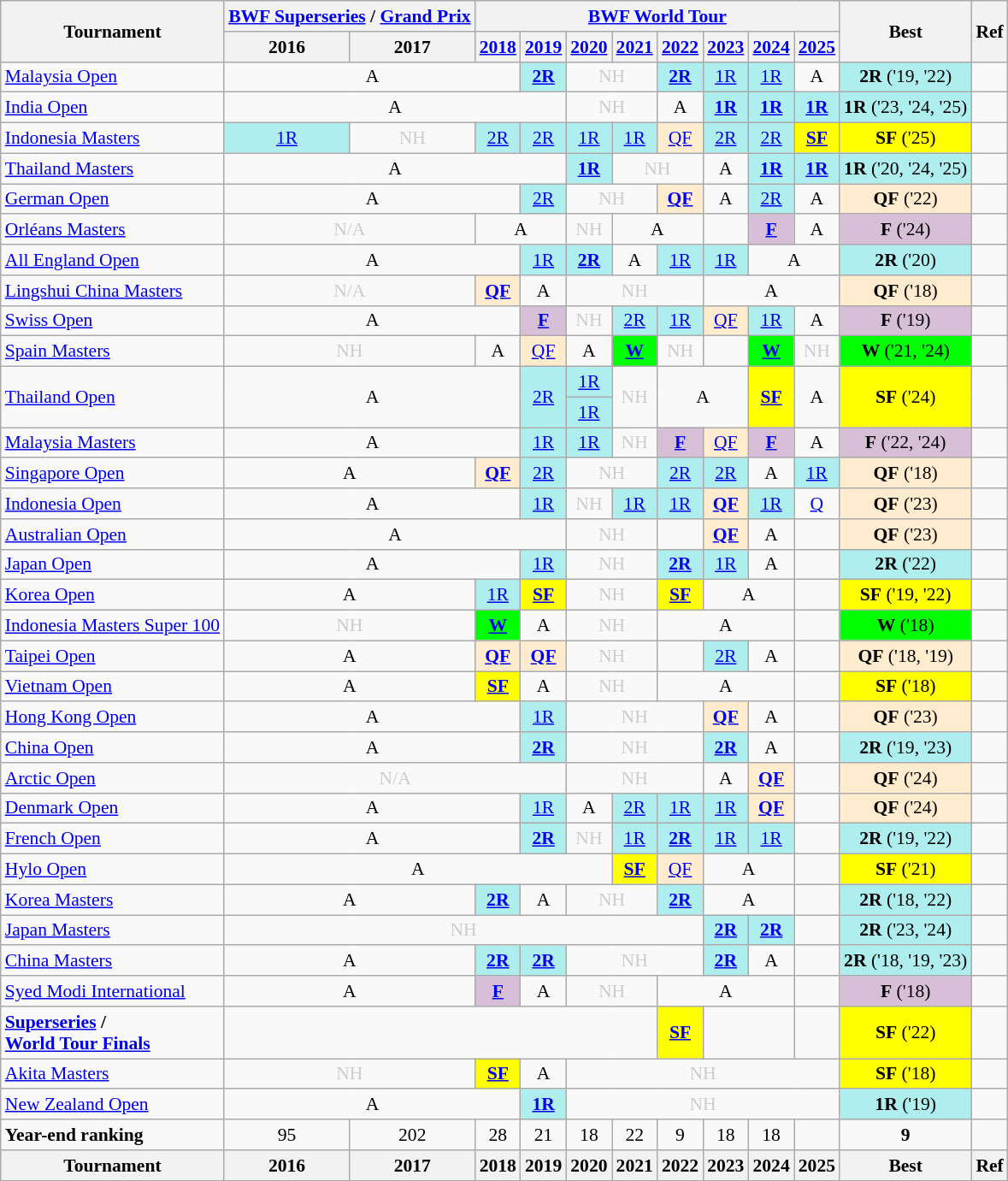<table style='font-size: 90%; text-align:center;' class='wikitable'>
<tr>
<th rowspan="2">Tournament</th>
<th colspan="2"><a href='#'>BWF Superseries</a> / <a href='#'>Grand Prix</a></th>
<th colspan="8"><a href='#'>BWF World Tour</a></th>
<th rowspan="2">Best</th>
<th rowspan="2">Ref</th>
</tr>
<tr>
<th>2016</th>
<th>2017</th>
<th><a href='#'>2018</a></th>
<th><a href='#'>2019</a></th>
<th><a href='#'>2020</a></th>
<th><a href='#'>2021</a></th>
<th><a href='#'>2022</a></th>
<th><a href='#'>2023</a></th>
<th><a href='#'>2024</a></th>
<th><a href='#'>2025</a></th>
</tr>
<tr>
<td align=left><a href='#'>Malaysia Open</a></td>
<td colspan="3">A</td>
<td bgcolor=AFEEEE><strong><a href='#'>2R</a></strong></td>
<td colspan="2" style=color:#ccc>NH</td>
<td bgcolor=AFEEEE><strong><a href='#'>2R</a></strong></td>
<td bgcolor=AFEEEE><a href='#'>1R</a></td>
<td bgcolor=AFEEEE><a href='#'>1R</a></td>
<td>A</td>
<td bgcolor=AFEEEE><strong>2R</strong> ('19, '22)</td>
<td></td>
</tr>
<tr>
<td align=left><a href='#'>India Open</a></td>
<td colspan="4">A</td>
<td colspan="2" style=color:#ccc>NH</td>
<td>A</td>
<td bgcolor=AFEEEE><strong><a href='#'>1R</a></strong></td>
<td bgcolor=AFEEEE><strong><a href='#'>1R</a></strong></td>
<td bgcolor=AFEEEE><strong><a href='#'>1R</a></strong></td>
<td bgcolor=AFEEEE><strong>1R</strong> ('23, '24, '25)</td>
<td></td>
</tr>
<tr>
<td align=left><a href='#'>Indonesia Masters</a></td>
<td bgcolor=AFEEEE><a href='#'>1R</a></td>
<td style=color:#ccc>NH</td>
<td bgcolor=AFEEEE><a href='#'>2R</a></td>
<td bgcolor=AFEEEE><a href='#'>2R</a></td>
<td bgcolor=AFEEEE><a href='#'>1R</a></td>
<td bgcolor=AFEEEE><a href='#'>1R</a></td>
<td bgcolor=FFEBCD><a href='#'>QF</a></td>
<td bgcolor=AFEEEE><a href='#'>2R</a></td>
<td bgcolor=AFEEEE><a href='#'>2R</a></td>
<td bgcolor=FFFF00><strong><a href='#'>SF</a></strong></td>
<td bgcolor=FFFF00><strong>SF</strong> ('25)</td>
<td></td>
</tr>
<tr>
<td align=left><a href='#'>Thailand Masters</a></td>
<td colspan="4">A</td>
<td bgcolor=AFEEEE><strong><a href='#'>1R</a></strong></td>
<td colspan="2" style=color:#ccc>NH</td>
<td>A</td>
<td bgcolor=AFEEEE><strong><a href='#'>1R</a></strong></td>
<td bgcolor=AFEEEE><strong><a href='#'>1R</a></strong></td>
<td bgcolor=AFEEEE><strong>1R</strong> ('20, '24, '25)</td>
<td></td>
</tr>
<tr>
<td align=left><a href='#'>German Open</a></td>
<td colspan="3">A</td>
<td bgcolor=AFEEEE><a href='#'>2R</a></td>
<td colspan="2" style=color:#ccc>NH</td>
<td bgcolor=FFEBCD><strong><a href='#'>QF</a></strong></td>
<td>A</td>
<td bgcolor=AFEEEE><a href='#'>2R</a></td>
<td>A</td>
<td bgcolor=FFEBCD><strong>QF</strong> ('22)</td>
<td></td>
</tr>
<tr>
<td align=left><a href='#'>Orléans Masters</a></td>
<td colspan="2" style=color:#ccc>N/A</td>
<td colspan="2">A</td>
<td style=color:#ccc>NH</td>
<td colspan="2">A</td>
<td><a href='#'></a></td>
<td bgcolor=D8BFD8><strong><a href='#'>F</a></strong></td>
<td>A</td>
<td bgcolor=D8BFD8><strong>F</strong> ('24)</td>
<td></td>
</tr>
<tr>
<td align=left><a href='#'>All England Open</a></td>
<td colspan="3">A</td>
<td bgcolor=AFEEEE><a href='#'>1R</a></td>
<td bgcolor=AFEEEE><a href='#'><strong>2R</strong></a></td>
<td>A</td>
<td bgcolor=AFEEEE><a href='#'>1R</a></td>
<td bgcolor=AFEEEE><a href='#'>1R</a></td>
<td colspan="2">A</td>
<td bgcolor=AFEEEE><strong>2R</strong> ('20)</td>
<td></td>
</tr>
<tr>
<td align=left><a href='#'>Lingshui China Masters</a></td>
<td colspan="2" style=color:#ccc>N/A</td>
<td bgcolor=FFEBCD><a href='#'><strong>QF</strong></a></td>
<td>A</td>
<td colspan="3" style=color:#ccc>NH</td>
<td colspan="3">A</td>
<td bgcolor=FFEBCD><strong>QF</strong> ('18)</td>
<td></td>
</tr>
<tr>
<td align=left><a href='#'>Swiss Open</a></td>
<td colspan="3">A</td>
<td bgcolor=D8BFD8><a href='#'><strong>F</strong></a></td>
<td style=color:#ccc>NH</td>
<td bgcolor=AFEEEE><a href='#'>2R</a></td>
<td bgcolor=AFEEEE><a href='#'>1R</a></td>
<td bgcolor=FFEBCD><a href='#'>QF</a></td>
<td bgcolor=AFEEEE><a href='#'>1R</a></td>
<td>A</td>
<td bgcolor=D8BFD8><strong>F</strong> ('19)</td>
<td></td>
</tr>
<tr>
<td align=left><a href='#'>Spain Masters</a></td>
<td colspan="2" style=color:#ccc>NH</td>
<td>A</td>
<td bgcolor=FFEBCD><a href='#'>QF</a></td>
<td>A</td>
<td bgcolor=00FF00><a href='#'><strong>W</strong></a></td>
<td 2022; style=color:#ccc>NH</td>
<td><a href='#'></a></td>
<td bgcolor=00FF00><strong><a href='#'>W</a></strong></td>
<td 2025; style=color:#ccc>NH</td>
<td bgcolor=00FF00><strong>W</strong> ('21, '24)</td>
<td></td>
</tr>
<tr>
<td rowspan="2" align=left><a href='#'>Thailand Open</a></td>
<td rowspan="2" colspan="3">A</td>
<td rowspan="2" bgcolor=AFEEEE><a href='#'>2R</a></td>
<td bgcolor=AFEEEE><a href='#'>1R</a></td>
<td rowspan="2" style=color:#ccc>NH</td>
<td rowspan="2" colspan="2">A</td>
<td rowspan="2" bgcolor=FFFF00><strong><a href='#'>SF</a></strong></td>
<td rowspan="2">A</td>
<td rowspan="2" bgcolor=FFFF00><strong>SF</strong> ('24)</td>
<td rowspan="2"></td>
</tr>
<tr>
<td bgcolor=AFEEEE><a href='#'>1R</a></td>
</tr>
<tr>
<td align=left><a href='#'>Malaysia Masters</a></td>
<td colspan="3">A</td>
<td bgcolor=AFEEEE><a href='#'>1R</a></td>
<td bgcolor=AFEEEE><a href='#'>1R</a></td>
<td style=color:#ccc>NH</td>
<td bgcolor=D8BFD8><strong><a href='#'>F</a></strong></td>
<td bgcolor=FFEBCD><a href='#'>QF</a></td>
<td bgcolor=D8BFD8><strong><a href='#'>F</a></strong></td>
<td>A</td>
<td bgcolor=D8BFD8><strong>F</strong> ('22, '24)</td>
<td></td>
</tr>
<tr>
<td align=left><a href='#'>Singapore Open</a></td>
<td colspan="2">A</td>
<td bgcolor=FFEBCD><a href='#'><strong>QF</strong></a></td>
<td bgcolor=AFEEEE><a href='#'>2R</a></td>
<td colspan="2" style=color:#ccc>NH</td>
<td bgcolor=AFEEEE><a href='#'>2R</a></td>
<td bgcolor=AFEEEE><a href='#'>2R</a></td>
<td>A</td>
<td bgcolor=AFEEEE><a href='#'>1R</a></td>
<td bgcolor=FFEBCD><strong>QF</strong> ('18)</td>
<td></td>
</tr>
<tr>
<td align=left><a href='#'>Indonesia Open</a></td>
<td colspan="3">A</td>
<td bgcolor=AFEEEE><a href='#'>1R</a></td>
<td style=color:#ccc>NH</td>
<td bgcolor=AFEEEE><a href='#'>1R</a></td>
<td bgcolor=AFEEEE><a href='#'>1R</a></td>
<td bgcolor=FFEBCD><strong><a href='#'>QF</a></strong></td>
<td bgcolor=AFEEEE><a href='#'>1R</a></td>
<td><a href='#'>Q</a></td>
<td bgcolor=FFEBCD><strong>QF</strong> ('23)</td>
<td></td>
</tr>
<tr>
<td align=left><a href='#'>Australian Open</a></td>
<td colspan="4">A</td>
<td colspan="2" style=color:#ccc>NH</td>
<td><a href='#'></a></td>
<td bgcolor=FFEBCD><strong><a href='#'>QF</a></strong></td>
<td>A</td>
<td></td>
<td bgcolor=FFEBCD><strong>QF</strong> ('23)</td>
<td></td>
</tr>
<tr>
<td align=left><a href='#'>Japan Open</a></td>
<td colspan="3">A</td>
<td bgcolor=AFEEEE><a href='#'>1R</a></td>
<td colspan="2" style=color:#ccc>NH</td>
<td bgcolor=AFEEEE><strong><a href='#'>2R</a></strong></td>
<td bgcolor=AFEEEE><a href='#'>1R</a></td>
<td>A</td>
<td></td>
<td bgcolor=AFEEEE><strong>2R</strong> ('22)</td>
<td></td>
</tr>
<tr>
<td align=left><a href='#'>Korea Open</a></td>
<td colspan="2">A</td>
<td bgcolor=AFEEEE><a href='#'>1R</a></td>
<td bgcolor=FFFF00><strong><a href='#'>SF</a></strong></td>
<td colspan="2" style=color:#ccc>NH</td>
<td bgcolor=FFFF00><strong><a href='#'>SF</a></strong></td>
<td colspan="2">A</td>
<td></td>
<td bgcolor=FFFF00><strong>SF</strong> ('19, '22)</td>
<td></td>
</tr>
<tr>
<td align=left><a href='#'>Indonesia Masters Super 100</a></td>
<td colspan="2" style=color:#ccc>NH</td>
<td bgcolor=00FF00><a href='#'><strong>W</strong></a></td>
<td>A</td>
<td colspan="2" style=color:#ccc>NH</td>
<td colspan="3">A</td>
<td></td>
<td bgcolor=00FF00><strong>W</strong> ('18)</td>
<td></td>
</tr>
<tr>
<td align=left><a href='#'>Taipei Open</a></td>
<td colspan="2">A</td>
<td bgcolor=FFEBCD><a href='#'><strong>QF</strong></a></td>
<td bgcolor=FFEBCD><a href='#'><strong>QF</strong></a></td>
<td colspan="2" style=color:#ccc>NH</td>
<td><a href='#'></a></td>
<td bgcolor=AFEEEE><a href='#'>2R</a></td>
<td>A</td>
<td></td>
<td bgcolor=FFEBCD><strong>QF</strong> ('18, '19)</td>
<td></td>
</tr>
<tr>
<td align=left><a href='#'>Vietnam Open</a></td>
<td colspan="2">A</td>
<td bgcolor=FFFF00><a href='#'><strong>SF</strong></a></td>
<td>A</td>
<td colspan="2" style=color:#ccc>NH</td>
<td colspan="3">A</td>
<td></td>
<td bgcolor=FFFF00><strong>SF</strong> ('18)</td>
<td></td>
</tr>
<tr>
<td align=left><a href='#'>Hong Kong Open</a></td>
<td colspan="3">A</td>
<td bgcolor=AFEEEE><a href='#'>1R</a></td>
<td colspan="3" style=color:#ccc>NH</td>
<td bgcolor=FFEBCD><a href='#'><strong>QF</strong></a></td>
<td>A</td>
<td></td>
<td bgcolor=FFEBCD><strong>QF</strong> ('23)</td>
<td></td>
</tr>
<tr>
<td align=left><a href='#'>China Open</a></td>
<td colspan="3">A</td>
<td bgcolor=AFEEEE><a href='#'><strong>2R</strong></a></td>
<td colspan="3" style=color:#ccc>NH</td>
<td bgcolor=AFEEEE><a href='#'><strong>2R</strong></a></td>
<td>A</td>
<td></td>
<td bgcolor=AFEEEE><strong>2R</strong> ('19, '23)</td>
<td></td>
</tr>
<tr>
<td align=left><a href='#'>Arctic Open</a></td>
<td colspan="4" style=color:#ccc>N/A</td>
<td colspan="3" style=color:#ccc>NH</td>
<td>A</td>
<td bgcolor=FFEBCD><strong><a href='#'>QF</a></strong></td>
<td></td>
<td bgcolor=FFEBCD><strong>QF</strong> ('24)</td>
<td></td>
</tr>
<tr>
<td align=left><a href='#'>Denmark Open</a></td>
<td colspan="3">A</td>
<td bgcolor=AFEEEE><a href='#'>1R</a></td>
<td>A</td>
<td bgcolor=AFEEEE><a href='#'>2R</a></td>
<td bgcolor=AFEEEE><a href='#'>1R</a></td>
<td bgcolor=AFEEEE><a href='#'>1R</a></td>
<td bgcolor=FFEBCD><strong><a href='#'>QF</a></strong></td>
<td></td>
<td bgcolor=FFEBCD><strong>QF</strong> ('24)</td>
<td></td>
</tr>
<tr>
<td align=left><a href='#'>French Open</a></td>
<td colspan="3">A</td>
<td bgcolor=AFEEEE><a href='#'><strong>2R</strong></a></td>
<td style=color:#ccc>NH</td>
<td bgcolor=AFEEEE><a href='#'>1R</a></td>
<td bgcolor=AFEEEE><strong><a href='#'>2R</a></strong></td>
<td bgcolor=AFEEEE><a href='#'>1R</a></td>
<td bgcolor=AFEEEE><a href='#'>1R</a></td>
<td></td>
<td bgcolor=AFEEEE><strong>2R</strong> ('19, '22)</td>
<td></td>
</tr>
<tr>
<td align=left><a href='#'>Hylo Open</a></td>
<td colspan="5">A</td>
<td bgcolor=FFFF00><strong><a href='#'>SF</a></strong></td>
<td bgcolor=FFEBCD><a href='#'>QF</a></td>
<td colspan="2">A</td>
<td></td>
<td bgcolor=FFFF00><strong>SF</strong> ('21)</td>
<td></td>
</tr>
<tr>
<td align=left><a href='#'>Korea Masters</a></td>
<td colspan="2">A</td>
<td bgcolor=AFEEEE><strong><a href='#'>2R</a></strong></td>
<td>A</td>
<td colspan="2" style=color:#ccc>NH</td>
<td bgcolor=AFEEEE><strong><a href='#'>2R</a></strong></td>
<td colspan="2">A</td>
<td></td>
<td bgcolor=AFEEEE><strong>2R</strong> ('18, '22)</td>
<td></td>
</tr>
<tr>
<td align=left><a href='#'>Japan Masters</a></td>
<td colspan="7" style=color:#ccc>NH</td>
<td bgcolor=AFEEEE><strong><a href='#'>2R</a></strong></td>
<td bgcolor=AFEEEE><strong><a href='#'>2R</a></strong></td>
<td></td>
<td bgcolor=AFEEEE><strong>2R</strong> ('23, '24)</td>
<td></td>
</tr>
<tr>
<td align=left><a href='#'>China Masters</a></td>
<td colspan="2">A</td>
<td bgcolor=AFEEEE><a href='#'><strong>2R</strong></a></td>
<td bgcolor=AFEEEE><a href='#'><strong>2R</strong></a></td>
<td colspan="3" style=color:#ccc>NH</td>
<td bgcolor=AFEEEE><a href='#'><strong>2R</strong></a></td>
<td>A</td>
<td></td>
<td bgcolor=AFEEEE><strong>2R</strong> ('18, '19, '23)</td>
<td></td>
</tr>
<tr>
<td align=left><a href='#'>Syed Modi International</a></td>
<td colspan="2">A</td>
<td bgcolor=D8BFD8><a href='#'><strong>F</strong></a></td>
<td>A</td>
<td colspan="2" style=color:#ccc>NH</td>
<td colspan="3">A</td>
<td></td>
<td bgcolor=D8BFD8><strong>F</strong> ('18)</td>
<td></td>
</tr>
<tr>
<td align=left><strong><a href='#'>Superseries</a> /<br> <a href='#'>World Tour Finals</a></strong></td>
<td colspan="6"></td>
<td bgcolor=FFFF00><strong><a href='#'>SF</a></strong></td>
<td colspan="2"></td>
<td></td>
<td bgcolor=FFFF00><strong>SF</strong> ('22)</td>
<td></td>
</tr>
<tr>
<td align=left><a href='#'>Akita Masters</a></td>
<td colspan="2" style=color:#ccc>NH</td>
<td bgcolor=FFFF00><a href='#'><strong>SF</strong></a></td>
<td>A</td>
<td colspan="6" style=color:#ccc>NH</td>
<td bgcolor=FFFF00><strong>SF</strong> ('18)</td>
<td></td>
</tr>
<tr>
<td align=left><a href='#'>New Zealand Open</a></td>
<td colspan="3">A</td>
<td bgcolor=AFEEEE><a href='#'><strong>1R</strong></a></td>
<td colspan="6" style=color:#ccc>NH</td>
<td bgcolor=AFEEEE><strong>1R</strong> ('19)</td>
<td></td>
</tr>
<tr>
<td align=left><strong>Year-end ranking</strong></td>
<td 2016;>95</td>
<td 2017;>202</td>
<td 2018;>28</td>
<td 2019;>21</td>
<td 2020;>18</td>
<td 2021;>22</td>
<td 2022;>9</td>
<td 2023;>18</td>
<td 2024;>18</td>
<td 2025;></td>
<td Best;><strong>9</strong></td>
<td></td>
</tr>
<tr>
<th>Tournament</th>
<th>2016</th>
<th>2017</th>
<th>2018</th>
<th>2019</th>
<th>2020</th>
<th>2021</th>
<th>2022</th>
<th>2023</th>
<th>2024</th>
<th>2025</th>
<th>Best</th>
<th>Ref</th>
</tr>
</table>
